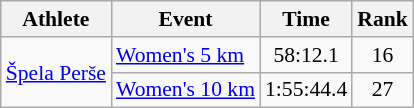<table class="wikitable" style="font-size:90%;">
<tr>
<th>Athlete</th>
<th>Event</th>
<th>Time</th>
<th>Rank</th>
</tr>
<tr align=center>
<td align=left rowspan=2><a href='#'>Špela Perše</a></td>
<td align=left><a href='#'>Women's 5 km</a></td>
<td>58:12.1</td>
<td>16</td>
</tr>
<tr align=center>
<td align=left><a href='#'>Women's 10 km</a></td>
<td>1:55:44.4</td>
<td>27</td>
</tr>
</table>
